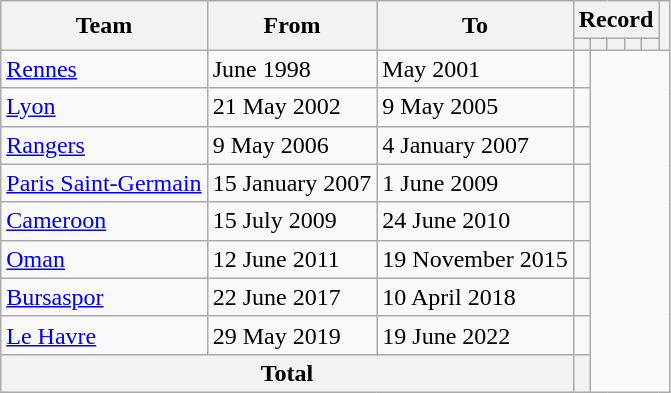<table class=wikitable style="text-align:center">
<tr>
<th rowspan=2>Team</th>
<th rowspan=2>From</th>
<th rowspan=2>To</th>
<th colspan=5>Record</th>
<th rowspan=2></th>
</tr>
<tr>
<th></th>
<th></th>
<th></th>
<th></th>
<th></th>
</tr>
<tr>
<td align=left><a href='#'>Rennes</a></td>
<td align=left>June 1998</td>
<td align=left>May 2001<br></td>
<td></td>
</tr>
<tr>
<td align=left><a href='#'>Lyon</a></td>
<td align=left>21 May 2002</td>
<td align=left>9 May 2005<br></td>
<td></td>
</tr>
<tr>
<td align=left><a href='#'>Rangers</a></td>
<td align=left>9 May 2006</td>
<td align=left>4 January 2007<br></td>
<td></td>
</tr>
<tr>
<td align=left><a href='#'>Paris Saint-Germain</a></td>
<td align=left>15 January 2007</td>
<td align=left>1 June 2009<br></td>
<td></td>
</tr>
<tr>
<td align=left><a href='#'>Cameroon</a></td>
<td align=left>15 July 2009</td>
<td align=left>24 June 2010<br></td>
<td></td>
</tr>
<tr>
<td align=left><a href='#'>Oman</a></td>
<td align=left>12 June 2011</td>
<td align=left>19 November 2015<br></td>
<td></td>
</tr>
<tr>
<td align=left><a href='#'>Bursaspor</a></td>
<td align=left>22 June 2017</td>
<td align=left>10 April 2018<br></td>
<td></td>
</tr>
<tr>
<td align=left><a href='#'>Le Havre</a></td>
<td align=left>29 May 2019</td>
<td align=left>19 June 2022<br></td>
<td></td>
</tr>
<tr>
<th colspan=3>Total<br></th>
<th></th>
</tr>
</table>
